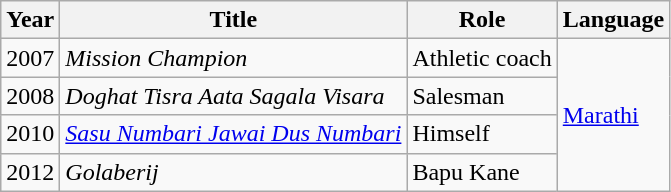<table class="wikitable">
<tr>
<th>Year</th>
<th>Title</th>
<th>Role</th>
<th>Language</th>
</tr>
<tr>
<td>2007</td>
<td><em>Mission Champion</em></td>
<td>Athletic coach</td>
<td rowspan="4"><a href='#'>Marathi</a></td>
</tr>
<tr>
<td>2008</td>
<td><em>Doghat Tisra Aata Sagala Visara</em></td>
<td>Salesman</td>
</tr>
<tr>
<td>2010</td>
<td><em><a href='#'>Sasu Numbari Jawai Dus Numbari</a></em></td>
<td>Himself</td>
</tr>
<tr>
<td>2012</td>
<td><em>Golaberij</em></td>
<td>Bapu Kane</td>
</tr>
</table>
